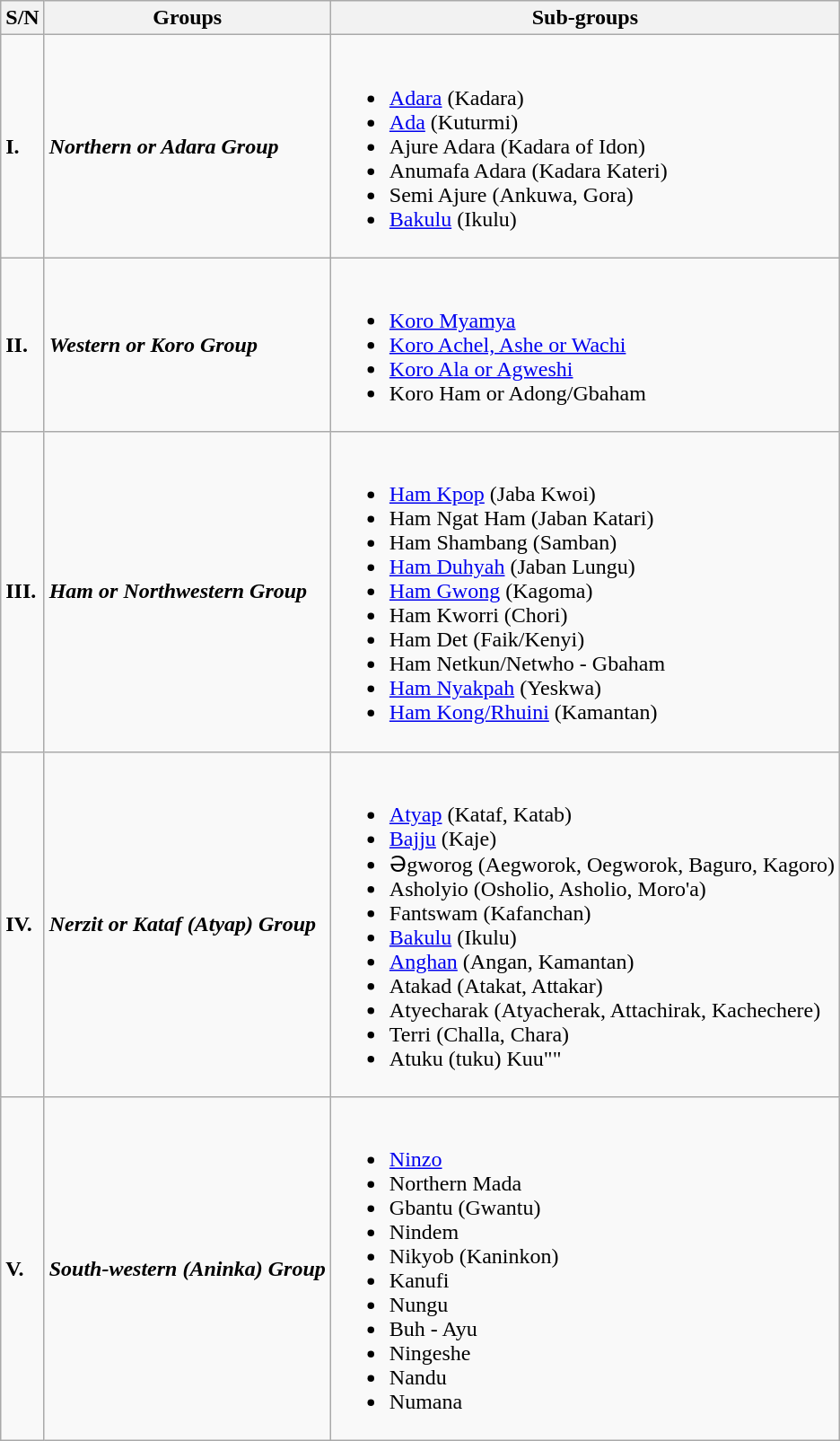<table class="wikitable sortable mw-collapsible">
<tr>
<th>S/N</th>
<th>Groups</th>
<th>Sub-groups</th>
</tr>
<tr>
<td><strong>I.</strong></td>
<td><strong><em>Northern or Adara Group</em></strong></td>
<td><br><ul><li><a href='#'>Adara</a> (Kadara)</li><li><a href='#'>Ada</a> (Kuturmi)</li><li>Ajure Adara (Kadara of Idon)</li><li>Anumafa Adara (Kadara Kateri)</li><li>Semi Ajure (Ankuwa, Gora)</li><li><a href='#'>Bakulu</a> (Ikulu)</li></ul></td>
</tr>
<tr>
<td><strong>II.</strong></td>
<td><strong><em>Western or Koro Group</em></strong></td>
<td><br><ul><li><a href='#'>Koro Myamya</a></li><li><a href='#'>Koro Achel, Ashe or Wachi</a></li><li><a href='#'>Koro Ala or Agweshi</a></li><li>Koro Ham or Adong/Gbaham</li></ul></td>
</tr>
<tr>
<td><strong>III.</strong></td>
<td><strong><em>Ham or Northwestern Group</em></strong></td>
<td><br><ul><li><a href='#'>Ham Kpop</a> (Jaba Kwoi)</li><li>Ham Ngat Ham (Jaban Katari)</li><li>Ham Shambang (Samban)</li><li><a href='#'>Ham Duhyah</a> (Jaban Lungu)</li><li><a href='#'>Ham Gwong</a> (Kagoma)</li><li>Ham Kworri (Chori)</li><li>Ham Det (Faik/Kenyi)</li><li>Ham Netkun/Netwho - Gbaham</li><li><a href='#'>Ham Nyakpah</a> (Yeskwa)</li><li><a href='#'>Ham Kong/Rhuini</a> (Kamantan)</li></ul></td>
</tr>
<tr>
<td><strong>IV.</strong></td>
<td><strong><em>Nerzit or Kataf (Atyap) Group</em></strong></td>
<td><br><ul><li><a href='#'>Atyap</a> (Kataf, Katab)</li><li><a href='#'>Bajju</a> (Kaje)</li><li>Əgworog (Aegworok, Oegworok, Baguro,  Kagoro)</li><li>Asholyio (Osholio, Asholio, Moro'a)</li><li>Fantswam (Kafanchan)</li><li><a href='#'>Bakulu</a> (Ikulu)</li><li><a href='#'>Anghan</a> (Angan, Kamantan)</li><li>Atakad (Atakat, Attakar)</li><li>Atyecharak (Atyacherak, Attachirak, Kachechere)</li><li>Terri (Challa, Chara)</li><li>Atuku (tuku) Kuu""</li></ul></td>
</tr>
<tr>
<td><strong>V. </strong></td>
<td><strong><em>South-western (Aninka) Group</em></strong></td>
<td><br><ul><li><a href='#'>Ninzo</a></li><li>Northern Mada</li><li>Gbantu (Gwantu)</li><li>Nindem</li><li>Nikyob (Kaninkon)</li><li>Kanufi</li><li>Nungu</li><li>Buh - Ayu</li><li>Ningeshe</li><li>Nandu</li><li>Numana</li></ul></td>
</tr>
</table>
